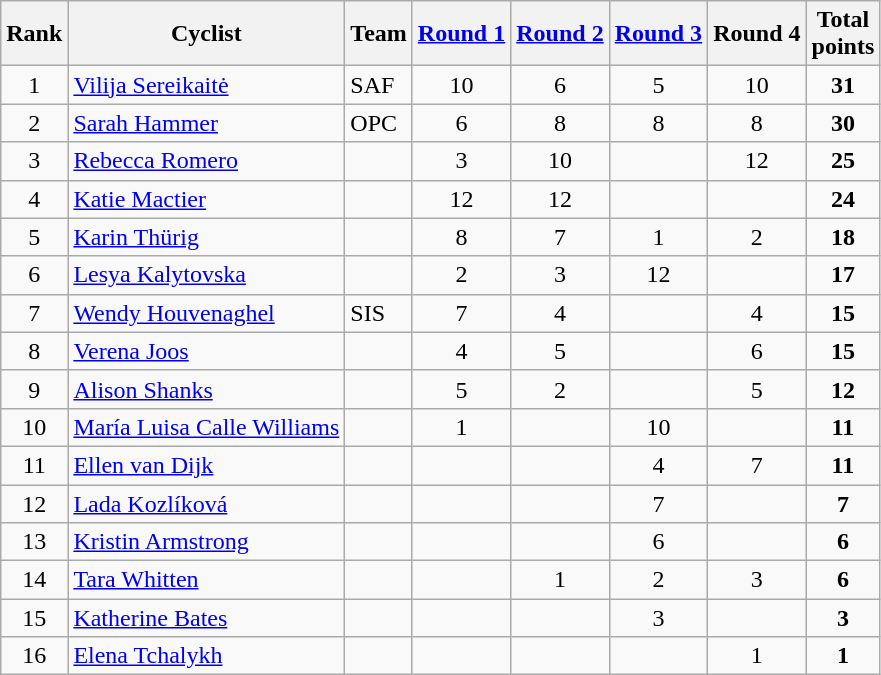<table class=wikitable sortable style=text-align:center;>
<tr>
<th>Rank</th>
<th class=unsortable>Cyclist</th>
<th>Team</th>
<th><a href='#'>Round 1</a></th>
<th><a href='#'>Round 2</a></th>
<th><a href='#'>Round 3</a></th>
<th>Round 4</th>
<th>Total<br>points</th>
</tr>
<tr>
<td align=center>1</td>
<td align=left><a href='#'>Vilija Sereikaitė</a></td>
<td align=left>SAF</td>
<td>10</td>
<td>6</td>
<td>5</td>
<td>10</td>
<td><strong>31</strong></td>
</tr>
<tr>
<td align=center>2</td>
<td align=left><a href='#'>Sarah Hammer</a></td>
<td align=left>OPC</td>
<td>6</td>
<td>8</td>
<td>8</td>
<td>8</td>
<td><strong>30</strong></td>
</tr>
<tr>
<td align=center>3</td>
<td align=left><a href='#'>Rebecca Romero</a></td>
<td align=left></td>
<td>3</td>
<td>10</td>
<td></td>
<td>12</td>
<td><strong>25</strong></td>
</tr>
<tr>
<td align=center>4</td>
<td align=left><a href='#'>Katie Mactier</a></td>
<td align=left></td>
<td>12</td>
<td>12</td>
<td></td>
<td></td>
<td><strong>24</strong></td>
</tr>
<tr>
<td align=center>5</td>
<td align=left><a href='#'>Karin Thürig</a></td>
<td align=left></td>
<td>8</td>
<td>7</td>
<td>1</td>
<td>2</td>
<td><strong>18</strong></td>
</tr>
<tr>
<td align=center>6</td>
<td align=left><a href='#'>Lesya Kalytovska</a></td>
<td align=left></td>
<td>2</td>
<td>3</td>
<td>12</td>
<td></td>
<td><strong>17</strong></td>
</tr>
<tr>
<td align=center>7</td>
<td align=left><a href='#'>Wendy Houvenaghel</a></td>
<td align=left>SIS</td>
<td>7</td>
<td>4</td>
<td></td>
<td>4</td>
<td><strong>15</strong></td>
</tr>
<tr>
<td align=center>8</td>
<td align=left><a href='#'>Verena Joos</a></td>
<td align=left></td>
<td>4</td>
<td>5</td>
<td></td>
<td>6</td>
<td><strong>15</strong></td>
</tr>
<tr>
<td align=center>9</td>
<td align=left><a href='#'>Alison Shanks</a></td>
<td align=left></td>
<td>5</td>
<td>2</td>
<td></td>
<td>5</td>
<td><strong>12</strong></td>
</tr>
<tr>
<td align=center>10</td>
<td align=left><a href='#'>María Luisa Calle Williams</a></td>
<td align=left></td>
<td>1</td>
<td></td>
<td>10</td>
<td></td>
<td><strong>11</strong></td>
</tr>
<tr>
<td align=center>11</td>
<td align=left><a href='#'>Ellen van Dijk</a></td>
<td align=left></td>
<td></td>
<td></td>
<td>4</td>
<td>7</td>
<td><strong>11</strong></td>
</tr>
<tr>
<td align=center>12</td>
<td align=left><a href='#'>Lada Kozlíková</a></td>
<td align=left></td>
<td></td>
<td></td>
<td>7</td>
<td></td>
<td><strong>7</strong></td>
</tr>
<tr>
<td align=center>13</td>
<td align=left><a href='#'>Kristin Armstrong</a></td>
<td align=left></td>
<td></td>
<td></td>
<td>6</td>
<td></td>
<td><strong>6</strong></td>
</tr>
<tr>
<td align=center>14</td>
<td align=left><a href='#'>Tara Whitten</a></td>
<td align=left></td>
<td></td>
<td>1</td>
<td>2</td>
<td>3</td>
<td><strong>6</strong></td>
</tr>
<tr>
<td align=center>15</td>
<td align=left><a href='#'>Katherine Bates</a></td>
<td align=left></td>
<td></td>
<td></td>
<td>3</td>
<td></td>
<td><strong>3</strong></td>
</tr>
<tr>
<td align=center>16</td>
<td align=left><a href='#'>Elena Tchalykh</a></td>
<td align=left></td>
<td></td>
<td></td>
<td></td>
<td>1</td>
<td><strong>1</strong></td>
</tr>
</table>
